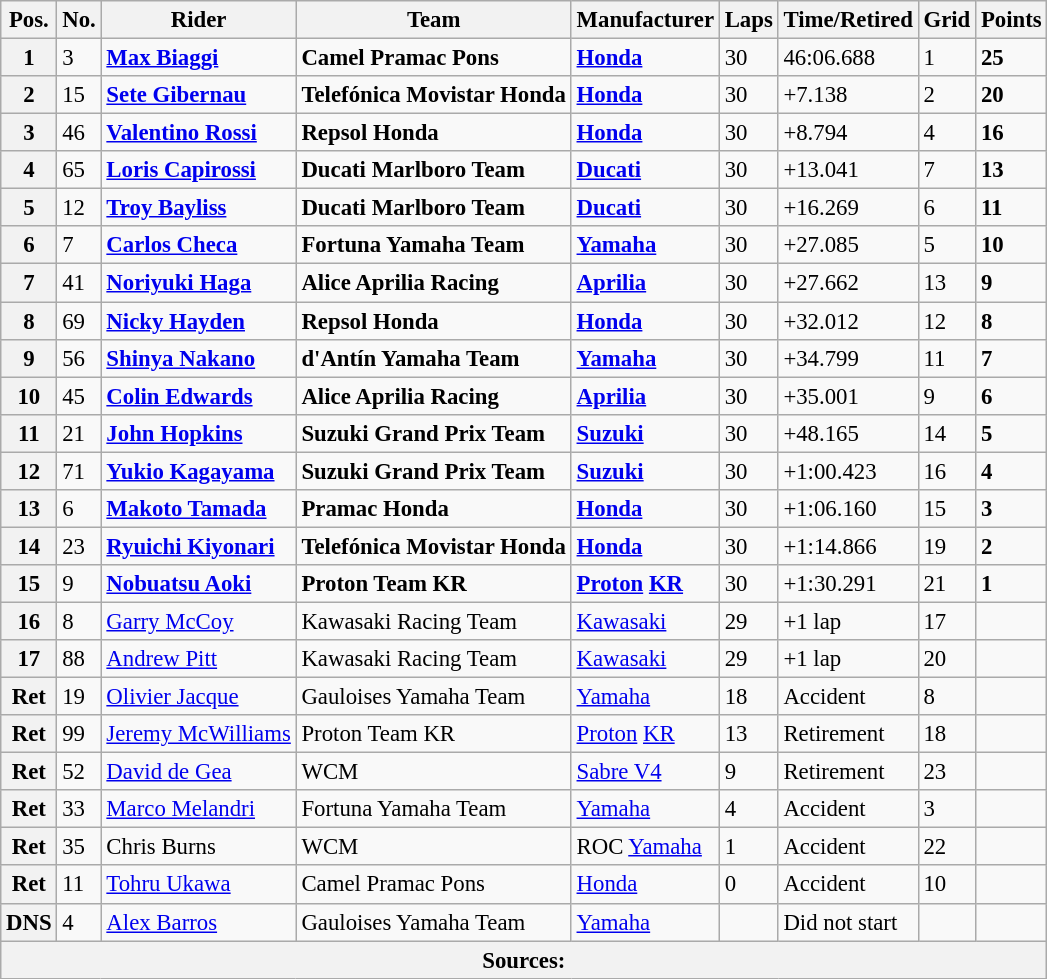<table class="wikitable" style="font-size: 95%;">
<tr>
<th>Pos.</th>
<th>No.</th>
<th>Rider</th>
<th>Team</th>
<th>Manufacturer</th>
<th>Laps</th>
<th>Time/Retired</th>
<th>Grid</th>
<th>Points</th>
</tr>
<tr>
<th>1</th>
<td>3</td>
<td> <strong><a href='#'>Max Biaggi</a></strong></td>
<td><strong>Camel Pramac Pons</strong></td>
<td><strong><a href='#'>Honda</a></strong></td>
<td>30</td>
<td>46:06.688</td>
<td>1</td>
<td><strong>25</strong></td>
</tr>
<tr>
<th>2</th>
<td>15</td>
<td> <strong><a href='#'>Sete Gibernau</a></strong></td>
<td><strong>Telefónica Movistar Honda</strong></td>
<td><strong><a href='#'>Honda</a></strong></td>
<td>30</td>
<td>+7.138</td>
<td>2</td>
<td><strong>20</strong></td>
</tr>
<tr>
<th>3</th>
<td>46</td>
<td> <strong><a href='#'>Valentino Rossi</a></strong></td>
<td><strong>Repsol Honda</strong></td>
<td><strong><a href='#'>Honda</a></strong></td>
<td>30</td>
<td>+8.794</td>
<td>4</td>
<td><strong>16</strong></td>
</tr>
<tr>
<th>4</th>
<td>65</td>
<td> <strong><a href='#'>Loris Capirossi</a></strong></td>
<td><strong>Ducati Marlboro Team</strong></td>
<td><strong><a href='#'>Ducati</a></strong></td>
<td>30</td>
<td>+13.041</td>
<td>7</td>
<td><strong>13</strong></td>
</tr>
<tr>
<th>5</th>
<td>12</td>
<td> <strong><a href='#'>Troy Bayliss</a></strong></td>
<td><strong>Ducati Marlboro Team</strong></td>
<td><strong><a href='#'>Ducati</a></strong></td>
<td>30</td>
<td>+16.269</td>
<td>6</td>
<td><strong>11</strong></td>
</tr>
<tr>
<th>6</th>
<td>7</td>
<td> <strong><a href='#'>Carlos Checa</a></strong></td>
<td><strong>Fortuna Yamaha Team</strong></td>
<td><strong><a href='#'>Yamaha</a></strong></td>
<td>30</td>
<td>+27.085</td>
<td>5</td>
<td><strong>10</strong></td>
</tr>
<tr>
<th>7</th>
<td>41</td>
<td> <strong><a href='#'>Noriyuki Haga</a></strong></td>
<td><strong>Alice Aprilia Racing</strong></td>
<td><strong><a href='#'>Aprilia</a></strong></td>
<td>30</td>
<td>+27.662</td>
<td>13</td>
<td><strong>9</strong></td>
</tr>
<tr>
<th>8</th>
<td>69</td>
<td> <strong><a href='#'>Nicky Hayden</a></strong></td>
<td><strong>Repsol Honda</strong></td>
<td><strong><a href='#'>Honda</a></strong></td>
<td>30</td>
<td>+32.012</td>
<td>12</td>
<td><strong>8</strong></td>
</tr>
<tr>
<th>9</th>
<td>56</td>
<td> <strong><a href='#'>Shinya Nakano</a></strong></td>
<td><strong>d'Antín Yamaha Team</strong></td>
<td><strong><a href='#'>Yamaha</a></strong></td>
<td>30</td>
<td>+34.799</td>
<td>11</td>
<td><strong>7</strong></td>
</tr>
<tr>
<th>10</th>
<td>45</td>
<td> <strong><a href='#'>Colin Edwards</a></strong></td>
<td><strong>Alice Aprilia Racing</strong></td>
<td><strong><a href='#'>Aprilia</a></strong></td>
<td>30</td>
<td>+35.001</td>
<td>9</td>
<td><strong>6</strong></td>
</tr>
<tr>
<th>11</th>
<td>21</td>
<td> <strong><a href='#'>John Hopkins</a></strong></td>
<td><strong>Suzuki Grand Prix Team</strong></td>
<td><strong><a href='#'>Suzuki</a></strong></td>
<td>30</td>
<td>+48.165</td>
<td>14</td>
<td><strong>5</strong></td>
</tr>
<tr>
<th>12</th>
<td>71</td>
<td> <strong><a href='#'>Yukio Kagayama</a></strong></td>
<td><strong>Suzuki Grand Prix Team</strong></td>
<td><strong><a href='#'>Suzuki</a></strong></td>
<td>30</td>
<td>+1:00.423</td>
<td>16</td>
<td><strong>4</strong></td>
</tr>
<tr>
<th>13</th>
<td>6</td>
<td> <strong><a href='#'>Makoto Tamada</a></strong></td>
<td><strong>Pramac Honda</strong></td>
<td><strong><a href='#'>Honda</a></strong></td>
<td>30</td>
<td>+1:06.160</td>
<td>15</td>
<td><strong>3</strong></td>
</tr>
<tr>
<th>14</th>
<td>23</td>
<td> <strong><a href='#'>Ryuichi Kiyonari</a></strong></td>
<td><strong>Telefónica Movistar Honda</strong></td>
<td><strong><a href='#'>Honda</a></strong></td>
<td>30</td>
<td>+1:14.866</td>
<td>19</td>
<td><strong>2</strong></td>
</tr>
<tr>
<th>15</th>
<td>9</td>
<td> <strong><a href='#'>Nobuatsu Aoki</a></strong></td>
<td><strong>Proton Team KR</strong></td>
<td><strong><a href='#'>Proton</a> <a href='#'>KR</a></strong></td>
<td>30</td>
<td>+1:30.291</td>
<td>21</td>
<td><strong>1</strong></td>
</tr>
<tr>
<th>16</th>
<td>8</td>
<td> <a href='#'>Garry McCoy</a></td>
<td>Kawasaki Racing Team</td>
<td><a href='#'>Kawasaki</a></td>
<td>29</td>
<td>+1 lap</td>
<td>17</td>
<td></td>
</tr>
<tr>
<th>17</th>
<td>88</td>
<td> <a href='#'>Andrew Pitt</a></td>
<td>Kawasaki Racing Team</td>
<td><a href='#'>Kawasaki</a></td>
<td>29</td>
<td>+1 lap</td>
<td>20</td>
<td></td>
</tr>
<tr>
<th>Ret</th>
<td>19</td>
<td> <a href='#'>Olivier Jacque</a></td>
<td>Gauloises Yamaha Team</td>
<td><a href='#'>Yamaha</a></td>
<td>18</td>
<td>Accident</td>
<td>8</td>
<td></td>
</tr>
<tr>
<th>Ret</th>
<td>99</td>
<td> <a href='#'>Jeremy McWilliams</a></td>
<td>Proton Team KR</td>
<td><a href='#'>Proton</a> <a href='#'>KR</a></td>
<td>13</td>
<td>Retirement</td>
<td>18</td>
<td></td>
</tr>
<tr>
<th>Ret</th>
<td>52</td>
<td> <a href='#'>David de Gea</a></td>
<td>WCM</td>
<td><a href='#'>Sabre V4</a></td>
<td>9</td>
<td>Retirement</td>
<td>23</td>
<td></td>
</tr>
<tr>
<th>Ret</th>
<td>33</td>
<td> <a href='#'>Marco Melandri</a></td>
<td>Fortuna Yamaha Team</td>
<td><a href='#'>Yamaha</a></td>
<td>4</td>
<td>Accident</td>
<td>3</td>
<td></td>
</tr>
<tr>
<th>Ret</th>
<td>35</td>
<td> Chris Burns</td>
<td>WCM</td>
<td>ROC <a href='#'>Yamaha</a></td>
<td>1</td>
<td>Accident</td>
<td>22</td>
<td></td>
</tr>
<tr>
<th>Ret</th>
<td>11</td>
<td> <a href='#'>Tohru Ukawa</a></td>
<td>Camel Pramac Pons</td>
<td><a href='#'>Honda</a></td>
<td>0</td>
<td>Accident</td>
<td>10</td>
<td></td>
</tr>
<tr>
<th>DNS</th>
<td>4</td>
<td> <a href='#'>Alex Barros</a></td>
<td>Gauloises Yamaha Team</td>
<td><a href='#'>Yamaha</a></td>
<td></td>
<td>Did not start</td>
<td></td>
<td></td>
</tr>
<tr>
<th colspan=9>Sources:</th>
</tr>
</table>
